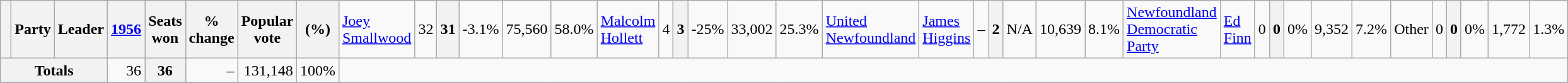<table class="wikitable">
<tr>
<th> </th>
<th>Party</th>
<th>Leader</th>
<th><a href='#'>1956</a></th>
<th>Seats won</th>
<th>% change</th>
<th>Popular vote</th>
<th>(%)<br></th>
<td><a href='#'>Joey Smallwood</a></td>
<td align=right>32</td>
<th align=right>31</th>
<td align=right>-3.1%</td>
<td align=right>75,560</td>
<td align=right>58.0%<br></td>
<td><a href='#'>Malcolm Hollett</a></td>
<td align=right>4</td>
<th align=right>3</th>
<td align=right>-25%</td>
<td align=right>33,002</td>
<td align=right>25.3%<br></td>
<td><a href='#'>United Newfoundland</a></td>
<td><a href='#'>James Higgins</a></td>
<td align=right>–</td>
<th align=right>2</th>
<td align=right>N/A</td>
<td align=right>10,639</td>
<td align=right>8.1%<br></td>
<td><a href='#'>Newfoundland Democratic Party</a></td>
<td><a href='#'>Ed Finn</a></td>
<td align=right>0</td>
<th align=right>0</th>
<td align=right>0%</td>
<td align=right>9,352</td>
<td align=right>7.2%<br></td>
<td colspan="2">Other</td>
<td align=right>0</td>
<th align=right>0</th>
<td align=right>0%</td>
<td align=right>1,772</td>
<td align=right>1.3%</td>
</tr>
<tr>
<th colspan="3">Totals</th>
<td align=right>36</td>
<th align=right>36</th>
<td align=right>–</td>
<td align=right>131,148</td>
<td align=right>100%</td>
</tr>
<tr>
</tr>
</table>
